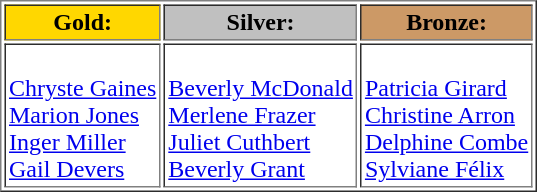<table border="1" Cellpadding="2">
<tr>
<td style="text-align:center;background-color:gold;"><strong>Gold:</strong></td>
<td style="text-align:center;background-color:silver;"><strong>Silver:</strong></td>
<td style="text-align:center;background-color:#CC9966;"><strong>Bronze:</strong></td>
</tr>
<tr>
<td><br><a href='#'>Chryste Gaines</a><br><a href='#'>Marion Jones</a><br><a href='#'>Inger Miller</a><br><a href='#'>Gail Devers</a></td>
<td><br><a href='#'>Beverly McDonald</a><br><a href='#'>Merlene Frazer</a><br><a href='#'>Juliet Cuthbert</a><br><a href='#'>Beverly Grant</a></td>
<td><br><a href='#'>Patricia Girard</a><br><a href='#'>Christine Arron</a><br><a href='#'>Delphine Combe</a><br><a href='#'>Sylviane Félix</a></td>
</tr>
</table>
